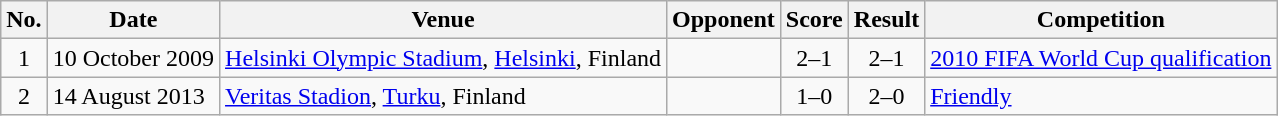<table class="wikitable sortable">
<tr>
<th scope="col">No.</th>
<th scope="col">Date</th>
<th scope="col">Venue</th>
<th scope="col">Opponent</th>
<th scope="col">Score</th>
<th scope="col">Result</th>
<th scope="col">Competition</th>
</tr>
<tr>
<td align="center">1</td>
<td>10 October 2009</td>
<td><a href='#'>Helsinki Olympic Stadium</a>, <a href='#'>Helsinki</a>, Finland</td>
<td></td>
<td align="center">2–1</td>
<td align="center">2–1</td>
<td><a href='#'>2010 FIFA World Cup qualification</a></td>
</tr>
<tr>
<td align="center">2</td>
<td>14 August 2013</td>
<td><a href='#'>Veritas Stadion</a>, <a href='#'>Turku</a>, Finland</td>
<td></td>
<td align="center">1–0</td>
<td align="center">2–0</td>
<td><a href='#'>Friendly</a></td>
</tr>
</table>
